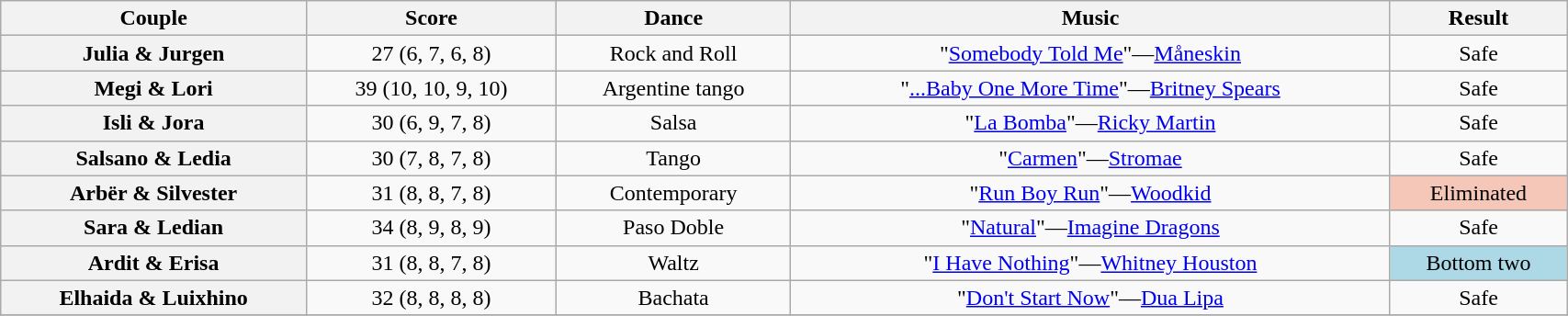<table class="wikitable sortable" style="text-align:center; width: 90%">
<tr>
<th scope="col">Couple</th>
<th scope="col">Score</th>
<th scope="col" class="unsortable">Dance</th>
<th scope="col" class="unsortable">Music</th>
<th scope="col" class="unsortable">Result</th>
</tr>
<tr>
<th scope="row">Julia & Jurgen</th>
<td>27 (6, 7, 6, 8)</td>
<td>Rock and Roll</td>
<td>"<a href='#'>Somebody Told Me</a>"—<a href='#'>Måneskin</a></td>
<td>Safe</td>
</tr>
<tr>
<th scope="row">Megi & Lori</th>
<td>39 (10, 10, 9, 10)</td>
<td>Argentine tango</td>
<td>"<a href='#'>...Baby One More Time</a>"—<a href='#'>Britney Spears</a></td>
<td>Safe</td>
</tr>
<tr>
<th scope="row">Isli & Jora</th>
<td>30 (6, 9, 7, 8)</td>
<td>Salsa</td>
<td>"<a href='#'>La Bomba</a>"—<a href='#'>Ricky Martin</a></td>
<td>Safe</td>
</tr>
<tr>
<th scope="row">Salsano & Ledia</th>
<td>30 (7, 8, 7, 8)</td>
<td>Tango</td>
<td>"<a href='#'>Carmen</a>"—<a href='#'>Stromae</a></td>
<td>Safe</td>
</tr>
<tr>
<th scope="row">Arbër & Silvester</th>
<td>31 (8, 8, 7, 8)</td>
<td>Contemporary</td>
<td>"<a href='#'>Run Boy Run</a>"—<a href='#'>Woodkid</a></td>
<td bgcolor= f4c7b8>Eliminated</td>
</tr>
<tr>
<th scope="row">Sara & Ledian</th>
<td>34 (8, 9, 8, 9)</td>
<td>Paso Doble</td>
<td>"<a href='#'>Natural</a>"—<a href='#'>Imagine Dragons</a></td>
<td>Safe</td>
</tr>
<tr>
<th scope="row">Ardit & Erisa</th>
<td>31 (8, 8, 7, 8)</td>
<td>Waltz</td>
<td>"<a href='#'>I Have Nothing</a>"—<a href='#'>Whitney Houston</a></td>
<td bgcolor=lightblue>Bottom two</td>
</tr>
<tr>
<th scope="row">Elhaida & Luixhino</th>
<td>32 (8, 8, 8, 8)</td>
<td>Bachata</td>
<td>"<a href='#'>Don't Start Now</a>"—<a href='#'>Dua Lipa</a></td>
<td>Safe</td>
</tr>
<tr>
</tr>
</table>
